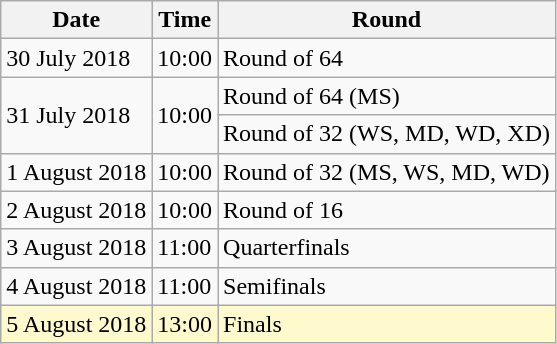<table class="wikitable">
<tr>
<th>Date</th>
<th>Time</th>
<th>Round</th>
</tr>
<tr>
<td>30 July 2018</td>
<td>10:00</td>
<td>Round of 64</td>
</tr>
<tr>
<td rowspan=2>31 July 2018</td>
<td rowspan=2>10:00</td>
<td>Round of 64 (MS)</td>
</tr>
<tr>
<td>Round of 32 (WS, MD, WD, XD)</td>
</tr>
<tr>
<td>1 August 2018</td>
<td>10:00</td>
<td>Round of 32 (MS, WS, MD, WD)</td>
</tr>
<tr>
<td>2 August 2018</td>
<td>10:00</td>
<td>Round of 16</td>
</tr>
<tr>
<td>3 August 2018</td>
<td>11:00</td>
<td>Quarterfinals</td>
</tr>
<tr>
<td>4 August 2018</td>
<td>11:00</td>
<td>Semifinals</td>
</tr>
<tr bgcolor=lemonchiffon>
<td>5 August 2018</td>
<td>13:00</td>
<td>Finals</td>
</tr>
</table>
